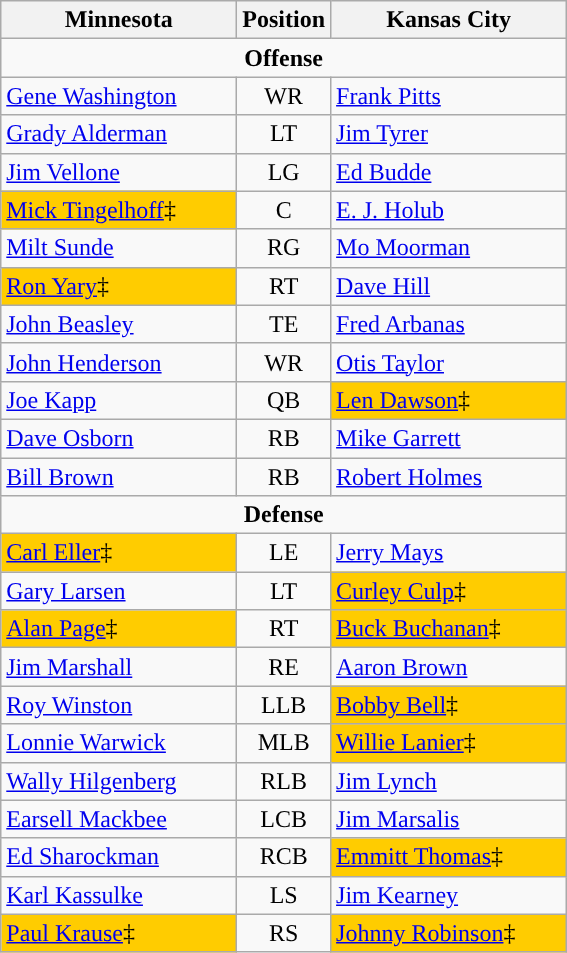<table class="wikitable">
<tr>
<th width="150px">Minnesota</th>
<th>Position</th>
<th width="150px">Kansas City</th>
</tr>
<tr>
<td colspan="3" style="text-align:center;"><strong>Offense</strong></td>
</tr>
<tr>
<td><a href='#'>Gene Washington</a></td>
<td style="text-align:center;">WR</td>
<td><a href='#'>Frank Pitts</a></td>
</tr>
<tr>
<td><a href='#'>Grady Alderman</a></td>
<td style="text-align:center;">LT</td>
<td><a href='#'>Jim Tyrer</a></td>
</tr>
<tr>
<td><a href='#'>Jim Vellone</a></td>
<td style="text-align:center;">LG</td>
<td><a href='#'>Ed Budde</a></td>
</tr>
<tr>
<td bgcolor="#FFCC00"><a href='#'>Mick Tingelhoff</a>‡</td>
<td style="text-align:center;">C</td>
<td><a href='#'>E. J. Holub</a></td>
</tr>
<tr>
<td><a href='#'>Milt Sunde</a></td>
<td style="text-align:center;">RG</td>
<td><a href='#'>Mo Moorman</a></td>
</tr>
<tr>
<td bgcolor="#FFCC00"><a href='#'>Ron Yary</a>‡</td>
<td style="text-align:center;">RT</td>
<td><a href='#'>Dave Hill</a></td>
</tr>
<tr>
<td><a href='#'>John Beasley</a></td>
<td style="text-align:center;">TE</td>
<td><a href='#'>Fred Arbanas</a></td>
</tr>
<tr>
<td><a href='#'>John Henderson</a></td>
<td style="text-align:center;">WR</td>
<td><a href='#'>Otis Taylor</a></td>
</tr>
<tr>
<td><a href='#'>Joe Kapp</a></td>
<td style="text-align:center;">QB</td>
<td bgcolor="#FFCC00"><a href='#'>Len Dawson</a>‡</td>
</tr>
<tr>
<td><a href='#'>Dave Osborn</a></td>
<td style="text-align:center;">RB</td>
<td><a href='#'>Mike Garrett</a></td>
</tr>
<tr>
<td><a href='#'>Bill Brown</a></td>
<td style="text-align:center;">RB</td>
<td><a href='#'>Robert Holmes</a></td>
</tr>
<tr>
<td colspan="3" style="text-align:center;"><strong>Defense</strong></td>
</tr>
<tr>
<td bgcolor="#FFCC00"><a href='#'>Carl Eller</a>‡</td>
<td style="text-align:center;">LE</td>
<td><a href='#'>Jerry Mays</a></td>
</tr>
<tr>
<td><a href='#'>Gary Larsen</a></td>
<td style="text-align:center;">LT</td>
<td bgcolor="#FFCC00"><a href='#'>Curley Culp</a>‡</td>
</tr>
<tr>
<td bgcolor="#FFCC00"><a href='#'>Alan Page</a>‡</td>
<td style="text-align:center;">RT</td>
<td bgcolor="#FFCC00"><a href='#'>Buck Buchanan</a>‡</td>
</tr>
<tr>
<td><a href='#'>Jim Marshall</a></td>
<td style="text-align:center;">RE</td>
<td><a href='#'>Aaron Brown</a></td>
</tr>
<tr>
<td><a href='#'>Roy Winston</a></td>
<td style="text-align:center;">LLB</td>
<td bgcolor="#FFCC00"><a href='#'>Bobby Bell</a>‡</td>
</tr>
<tr>
<td><a href='#'>Lonnie Warwick</a></td>
<td style="text-align:center;">MLB</td>
<td bgcolor="#FFCC00"><a href='#'>Willie Lanier</a>‡</td>
</tr>
<tr>
<td><a href='#'>Wally Hilgenberg</a></td>
<td style="text-align:center;">RLB</td>
<td><a href='#'>Jim Lynch</a></td>
</tr>
<tr>
<td><a href='#'>Earsell Mackbee</a></td>
<td style="text-align:center;">LCB</td>
<td><a href='#'>Jim Marsalis</a></td>
</tr>
<tr>
<td><a href='#'>Ed Sharockman</a></td>
<td style="text-align:center;">RCB</td>
<td bgcolor="#FFCC00"><a href='#'>Emmitt Thomas</a>‡</td>
</tr>
<tr>
<td><a href='#'>Karl Kassulke</a></td>
<td style="text-align:center;">LS</td>
<td><a href='#'>Jim Kearney</a></td>
</tr>
<tr>
<td bgcolor="#FFCC00"><a href='#'>Paul Krause</a>‡</td>
<td style="text-align:center;">RS</td>
<td bgcolor="#ffcc00"><a href='#'>Johnny Robinson</a>‡</td>
</tr>
</table>
